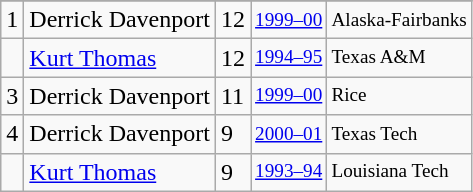<table class="wikitable">
<tr>
</tr>
<tr>
<td>1</td>
<td>Derrick Davenport</td>
<td>12</td>
<td style="font-size:80%;"><a href='#'>1999–00</a></td>
<td style="font-size:80%;">Alaska-Fairbanks</td>
</tr>
<tr>
<td></td>
<td><a href='#'>Kurt Thomas</a></td>
<td>12</td>
<td style="font-size:80%;"><a href='#'>1994–95</a></td>
<td style="font-size:80%;">Texas A&M</td>
</tr>
<tr>
<td>3</td>
<td>Derrick Davenport</td>
<td>11</td>
<td style="font-size:80%;"><a href='#'>1999–00</a></td>
<td style="font-size:80%;">Rice</td>
</tr>
<tr>
<td>4</td>
<td>Derrick Davenport</td>
<td>9</td>
<td style="font-size:80%;"><a href='#'>2000–01</a></td>
<td style="font-size:80%;">Texas Tech</td>
</tr>
<tr>
<td></td>
<td><a href='#'>Kurt Thomas</a></td>
<td>9</td>
<td style="font-size:80%;"><a href='#'>1993–94</a></td>
<td style="font-size:80%;">Louisiana Tech</td>
</tr>
</table>
